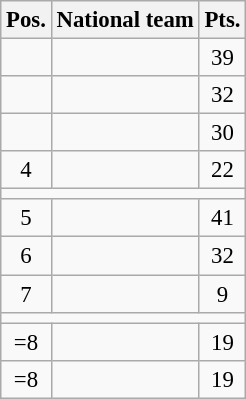<table class=wikitable style="font-size: 95%">
<tr>
<th>Pos.</th>
<th>National team</th>
<th>Pts.</th>
</tr>
<tr align=center>
<td></td>
<td align=left></td>
<td>39</td>
</tr>
<tr align=center>
<td></td>
<td align=left></td>
<td>32</td>
</tr>
<tr align=center>
<td></td>
<td align=left></td>
<td>30</td>
</tr>
<tr align=center>
<td>4</td>
<td align=left></td>
<td>22</td>
</tr>
<tr>
<td colspan=3 ></td>
</tr>
<tr align=center>
<td>5</td>
<td align=left></td>
<td>41</td>
</tr>
<tr align=center>
<td>6</td>
<td align=left></td>
<td>32</td>
</tr>
<tr align=center>
<td>7</td>
<td align=left></td>
<td>9</td>
</tr>
<tr>
<td colspan=3 ></td>
</tr>
<tr align=center>
<td>=8</td>
<td align=left></td>
<td>19</td>
</tr>
<tr align=center>
<td>=8</td>
<td align=left></td>
<td>19</td>
</tr>
</table>
